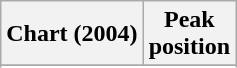<table class="wikitable sortable">
<tr>
<th style="text-align:center;">Chart (2004)</th>
<th style="text-align:center;">Peak<br>position</th>
</tr>
<tr>
</tr>
<tr>
</tr>
<tr>
</tr>
<tr>
</tr>
<tr>
</tr>
</table>
